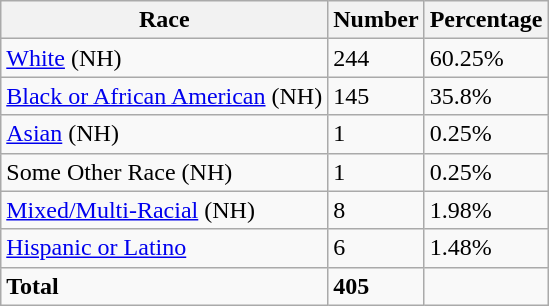<table class="wikitable">
<tr>
<th>Race</th>
<th>Number</th>
<th>Percentage</th>
</tr>
<tr>
<td><a href='#'>White</a> (NH)</td>
<td>244</td>
<td>60.25%</td>
</tr>
<tr>
<td><a href='#'>Black or African American</a> (NH)</td>
<td>145</td>
<td>35.8%</td>
</tr>
<tr>
<td><a href='#'>Asian</a> (NH)</td>
<td>1</td>
<td>0.25%</td>
</tr>
<tr>
<td>Some Other Race (NH)</td>
<td>1</td>
<td>0.25%</td>
</tr>
<tr>
<td><a href='#'>Mixed/Multi-Racial</a> (NH)</td>
<td>8</td>
<td>1.98%</td>
</tr>
<tr>
<td><a href='#'>Hispanic or Latino</a></td>
<td>6</td>
<td>1.48%</td>
</tr>
<tr>
<td><strong>Total</strong></td>
<td><strong>405</strong></td>
<td></td>
</tr>
</table>
